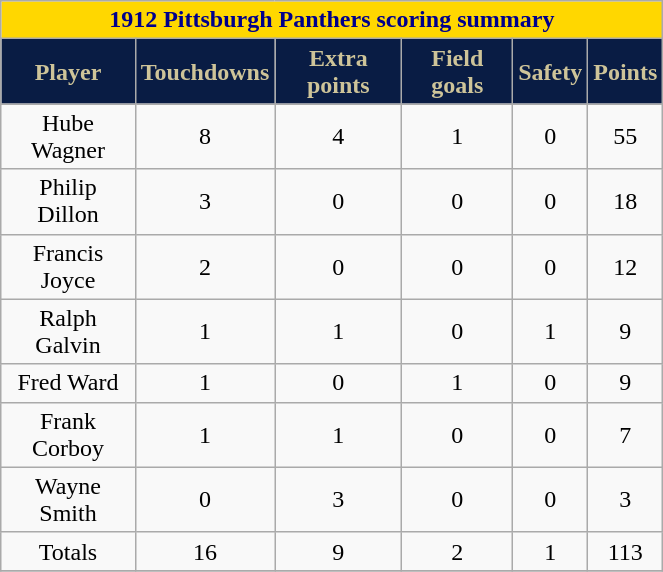<table class="wikitable" width="35%">
<tr>
<th colspan="10" style="background:gold; color:darkblue; text-align: center;"><strong>1912 Pittsburgh Panthers scoring summary</strong></th>
</tr>
<tr align="center" style="background:#091C44;color:#CEC499;">
<td><strong>Player</strong></td>
<td><strong>Touchdowns</strong></td>
<td><strong>Extra points</strong></td>
<td><strong>Field goals</strong></td>
<td><strong>Safety</strong></td>
<td><strong>Points</strong></td>
</tr>
<tr align="center" bgcolor="">
<td>Hube Wagner</td>
<td>8</td>
<td>4</td>
<td>1</td>
<td>0</td>
<td>55</td>
</tr>
<tr align="center" bgcolor="">
<td>Philip Dillon</td>
<td>3</td>
<td>0</td>
<td>0</td>
<td>0</td>
<td>18</td>
</tr>
<tr align="center" bgcolor="">
<td>Francis Joyce</td>
<td>2</td>
<td>0</td>
<td>0</td>
<td>0</td>
<td>12</td>
</tr>
<tr align="center" bgcolor="">
<td>Ralph Galvin</td>
<td>1</td>
<td>1</td>
<td>0</td>
<td>1</td>
<td>9</td>
</tr>
<tr align="center" bgcolor="">
<td>Fred Ward</td>
<td>1</td>
<td>0</td>
<td>1</td>
<td>0</td>
<td>9</td>
</tr>
<tr align="center" bgcolor="">
<td>Frank Corboy</td>
<td>1</td>
<td>1</td>
<td>0</td>
<td>0</td>
<td>7</td>
</tr>
<tr align="center" bgcolor="">
<td>Wayne Smith</td>
<td>0</td>
<td>3</td>
<td>0</td>
<td>0</td>
<td>3</td>
</tr>
<tr align="center" bgcolor="">
<td>Totals</td>
<td>16</td>
<td>9</td>
<td>2</td>
<td>1</td>
<td>113</td>
</tr>
<tr align="center" bgcolor="">
</tr>
</table>
